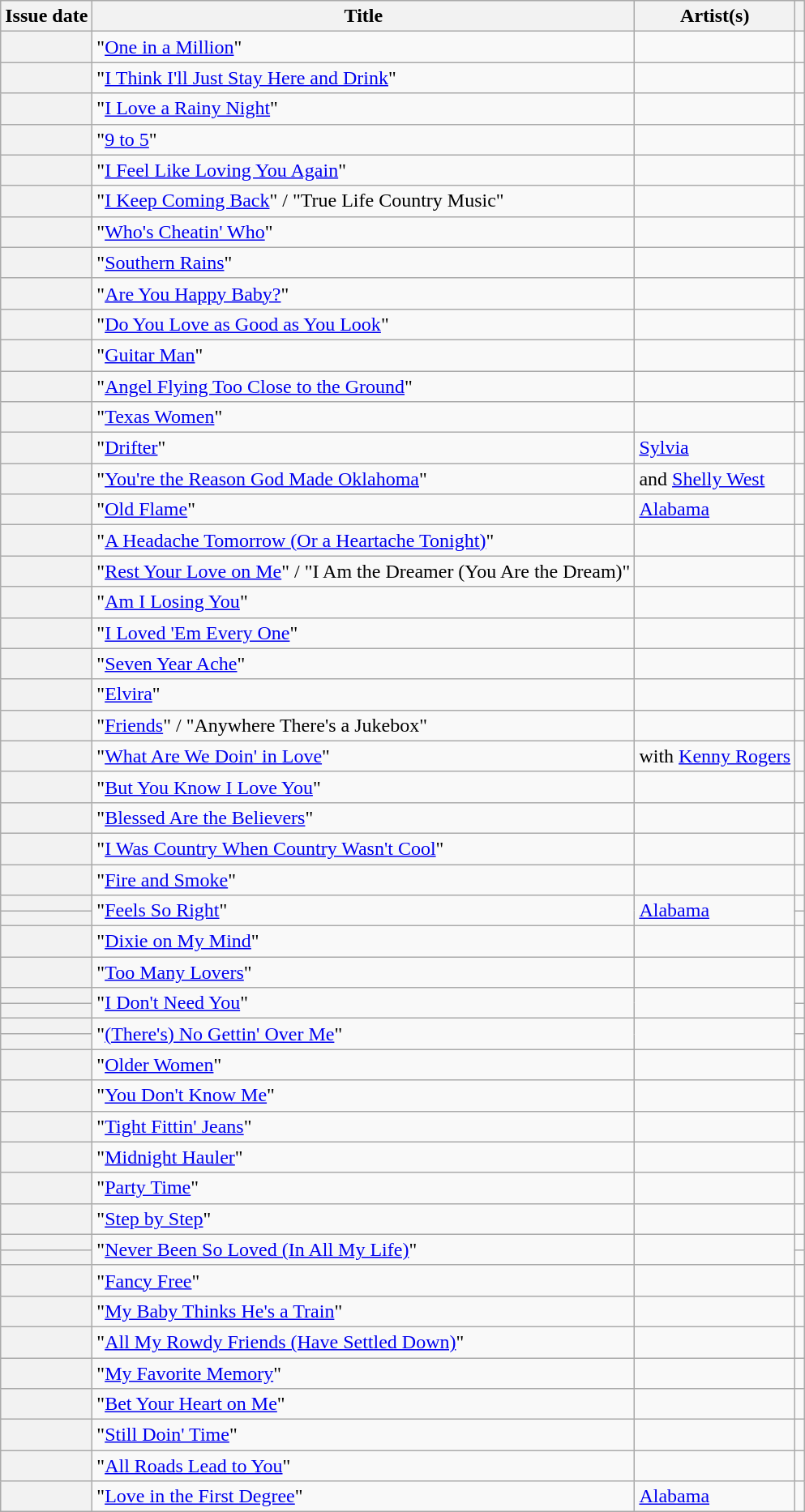<table class="wikitable sortable plainrowheaders">
<tr>
<th scope=col>Issue date</th>
<th scope=col>Title</th>
<th scope=col>Artist(s)</th>
<th scope=col class=unsortable></th>
</tr>
<tr>
<th scope=row></th>
<td>"<a href='#'>One in a Million</a>"</td>
<td></td>
<td style="text-align: center;"></td>
</tr>
<tr>
<th scope=row></th>
<td>"<a href='#'>I Think I'll Just Stay Here and Drink</a>"</td>
<td></td>
<td style="text-align: center;"></td>
</tr>
<tr>
<th scope=row></th>
<td>"<a href='#'>I Love a Rainy Night</a>"</td>
<td></td>
<td style="text-align: center;"></td>
</tr>
<tr>
<th scope=row></th>
<td>"<a href='#'>9 to 5</a>"</td>
<td></td>
<td style="text-align: center;"></td>
</tr>
<tr>
<th scope=row></th>
<td>"<a href='#'>I Feel Like Loving You Again</a>"</td>
<td></td>
<td style="text-align: center;"></td>
</tr>
<tr>
<th scope=row></th>
<td>"<a href='#'>I Keep Coming Back</a>" / "True Life Country Music"</td>
<td></td>
<td style="text-align: center;"></td>
</tr>
<tr>
<th scope=row></th>
<td>"<a href='#'>Who's Cheatin' Who</a>"</td>
<td></td>
<td style="text-align: center;"></td>
</tr>
<tr>
<th scope=row></th>
<td>"<a href='#'>Southern Rains</a>"</td>
<td></td>
<td style="text-align: center;"></td>
</tr>
<tr>
<th scope=row></th>
<td>"<a href='#'>Are You Happy Baby?</a>"</td>
<td></td>
<td style="text-align: center;"></td>
</tr>
<tr>
<th scope=row></th>
<td>"<a href='#'>Do You Love as Good as You Look</a>"</td>
<td></td>
<td style="text-align: center;"></td>
</tr>
<tr>
<th scope=row></th>
<td>"<a href='#'>Guitar Man</a>"</td>
<td></td>
<td style="text-align: center;"></td>
</tr>
<tr>
<th scope=row></th>
<td>"<a href='#'>Angel Flying Too Close to the Ground</a>"</td>
<td></td>
<td style="text-align: center;"></td>
</tr>
<tr>
<th scope=row></th>
<td>"<a href='#'>Texas Women</a>"</td>
<td></td>
<td style="text-align: center;"></td>
</tr>
<tr>
<th scope=row></th>
<td>"<a href='#'>Drifter</a>"</td>
<td><a href='#'>Sylvia</a></td>
<td style="text-align: center;"></td>
</tr>
<tr>
<th scope=row></th>
<td>"<a href='#'>You're the Reason God Made Oklahoma</a>"</td>
<td> and <a href='#'>Shelly West</a></td>
<td style="text-align: center;"></td>
</tr>
<tr>
<th scope=row></th>
<td>"<a href='#'>Old Flame</a>"</td>
<td><a href='#'>Alabama</a></td>
<td style="text-align: center;"></td>
</tr>
<tr>
<th scope=row></th>
<td>"<a href='#'>A Headache Tomorrow (Or a Heartache Tonight)</a>"</td>
<td></td>
<td style="text-align: center;"></td>
</tr>
<tr>
<th scope=row></th>
<td>"<a href='#'>Rest Your Love on Me</a>" / "I Am the Dreamer (You Are the Dream)"</td>
<td></td>
<td style="text-align: center;"></td>
</tr>
<tr>
<th scope=row></th>
<td>"<a href='#'>Am I Losing You</a>"</td>
<td></td>
<td style="text-align: center;"></td>
</tr>
<tr>
<th scope=row></th>
<td>"<a href='#'>I Loved 'Em Every One</a>"</td>
<td></td>
<td style="text-align: center;"></td>
</tr>
<tr>
<th scope=row></th>
<td>"<a href='#'>Seven Year Ache</a>"</td>
<td></td>
<td style="text-align: center;"></td>
</tr>
<tr>
<th scope=row></th>
<td>"<a href='#'>Elvira</a>"</td>
<td></td>
<td style="text-align: center;"></td>
</tr>
<tr>
<th scope=row></th>
<td>"<a href='#'>Friends</a>" / "Anywhere There's a Jukebox"</td>
<td></td>
<td style="text-align: center;"></td>
</tr>
<tr>
<th scope=row></th>
<td>"<a href='#'>What Are We Doin' in Love</a>"</td>
<td> with <a href='#'>Kenny Rogers</a></td>
<td style="text-align: center;"></td>
</tr>
<tr>
<th scope=row></th>
<td>"<a href='#'>But You Know I Love You</a>"</td>
<td></td>
<td style="text-align: center;"></td>
</tr>
<tr>
<th scope=row></th>
<td>"<a href='#'>Blessed Are the Believers</a>"</td>
<td></td>
<td style="text-align: center;"></td>
</tr>
<tr>
<th scope=row></th>
<td>"<a href='#'>I Was Country When Country Wasn't Cool</a>"</td>
<td></td>
<td style="text-align: center;"></td>
</tr>
<tr>
<th scope=row></th>
<td>"<a href='#'>Fire and Smoke</a>"</td>
<td></td>
<td style="text-align: center;"></td>
</tr>
<tr>
<th scope=row></th>
<td rowspan="2">"<a href='#'>Feels So Right</a>"</td>
<td rowspan="2"><a href='#'>Alabama</a></td>
<td style="text-align: center;"></td>
</tr>
<tr>
<th scope=row></th>
<td style="text-align: center;"></td>
</tr>
<tr>
<th scope=row></th>
<td>"<a href='#'>Dixie on My Mind</a>"</td>
<td></td>
<td style="text-align: center;"></td>
</tr>
<tr>
<th scope=row></th>
<td>"<a href='#'>Too Many Lovers</a>"</td>
<td></td>
<td style="text-align: center;"></td>
</tr>
<tr>
<th scope=row></th>
<td rowspan="2">"<a href='#'>I Don't Need You</a>"</td>
<td rowspan="2"></td>
<td style="text-align: center;"></td>
</tr>
<tr>
<th scope=row></th>
<td style="text-align: center;"></td>
</tr>
<tr>
<th scope=row></th>
<td rowspan="2">"<a href='#'>(There's) No Gettin' Over Me</a>"</td>
<td rowspan="2"></td>
<td style="text-align: center;"></td>
</tr>
<tr>
<th scope=row></th>
<td style="text-align: center;"></td>
</tr>
<tr>
<th scope=row></th>
<td>"<a href='#'>Older Women</a>"</td>
<td></td>
<td style="text-align: center;"></td>
</tr>
<tr>
<th scope=row></th>
<td>"<a href='#'>You Don't Know Me</a>"</td>
<td></td>
<td style="text-align: center;"></td>
</tr>
<tr>
<th scope=row></th>
<td>"<a href='#'>Tight Fittin' Jeans</a>"</td>
<td></td>
<td style="text-align: center;"></td>
</tr>
<tr>
<th scope=row></th>
<td>"<a href='#'>Midnight Hauler</a>"</td>
<td></td>
<td style="text-align: center;"></td>
</tr>
<tr>
<th scope=row></th>
<td>"<a href='#'>Party Time</a>"</td>
<td></td>
<td style="text-align: center;"></td>
</tr>
<tr>
<th scope=row></th>
<td>"<a href='#'>Step by Step</a>"</td>
<td></td>
<td style="text-align: center;"></td>
</tr>
<tr>
<th scope=row></th>
<td rowspan="2">"<a href='#'>Never Been So Loved (In All My Life)</a>"</td>
<td rowspan="2"></td>
<td style="text-align: center;"></td>
</tr>
<tr>
<th scope=row></th>
<td style="text-align: center;"></td>
</tr>
<tr>
<th scope=row></th>
<td>"<a href='#'>Fancy Free</a>"</td>
<td></td>
<td style="text-align: center;"></td>
</tr>
<tr>
<th scope=row></th>
<td>"<a href='#'>My Baby Thinks He's a Train</a>"</td>
<td></td>
<td style="text-align: center;"></td>
</tr>
<tr>
<th scope=row></th>
<td>"<a href='#'>All My Rowdy Friends (Have Settled Down)</a>"</td>
<td></td>
<td style="text-align: center;"></td>
</tr>
<tr>
<th scope=row></th>
<td>"<a href='#'>My Favorite Memory</a>"</td>
<td></td>
<td style="text-align: center;"></td>
</tr>
<tr>
<th scope=row></th>
<td>"<a href='#'>Bet Your Heart on Me</a>"</td>
<td></td>
<td style="text-align: center;"></td>
</tr>
<tr>
<th scope=row></th>
<td>"<a href='#'>Still Doin' Time</a>"</td>
<td></td>
<td style="text-align: center;"></td>
</tr>
<tr>
<th scope=row></th>
<td>"<a href='#'>All Roads Lead to You</a>"</td>
<td></td>
<td style="text-align: center;"></td>
</tr>
<tr>
<th scope=row></th>
<td>"<a href='#'>Love in the First Degree</a>"</td>
<td><a href='#'>Alabama</a></td>
<td style="text-align: center;"></td>
</tr>
</table>
